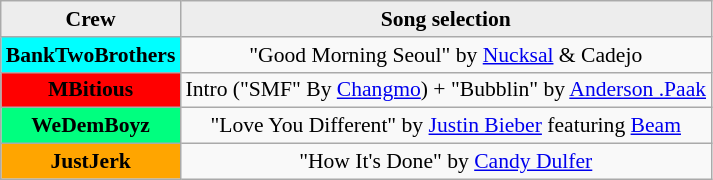<table class="wikitable sortable" style="text-align:center; font-size:90%">
<tr>
<th style="background:#EDEDED">Crew</th>
<th style="background:#EDEDED">Song selection</th>
</tr>
<tr>
<td style="background:aqua"><strong>BankTwoBrothers</strong></td>
<td>"Good Morning Seoul" by <a href='#'>Nucksal</a> & Cadejo</td>
</tr>
<tr>
<td style="background:red"><strong>MBitious</strong></td>
<td>Intro ("SMF" By <a href='#'>Changmo</a>) + "Bubblin" by <a href='#'>Anderson .Paak</a></td>
</tr>
<tr>
<td style="background:springgreen"><strong>WeDemBoyz</strong></td>
<td>"Love You Different" by <a href='#'>Justin Bieber</a> featuring <a href='#'>Beam</a></td>
</tr>
<tr>
<td style="background:orange"><strong>JustJerk</strong></td>
<td>"How It's Done" by <a href='#'>Candy Dulfer</a></td>
</tr>
</table>
